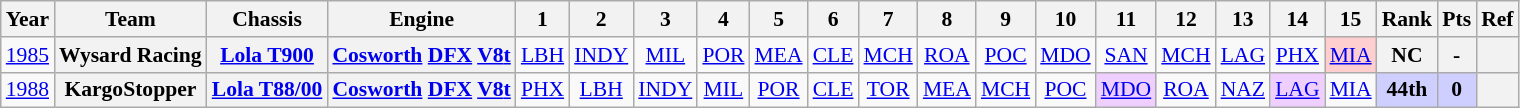<table class="wikitable" style="text-align:center; font-size:90%">
<tr>
<th>Year</th>
<th>Team</th>
<th>Chassis</th>
<th>Engine</th>
<th>1</th>
<th>2</th>
<th>3</th>
<th>4</th>
<th>5</th>
<th>6</th>
<th>7</th>
<th>8</th>
<th>9</th>
<th>10</th>
<th>11</th>
<th>12</th>
<th>13</th>
<th>14</th>
<th>15</th>
<th>Rank</th>
<th>Pts</th>
<th>Ref</th>
</tr>
<tr>
<td><a href='#'>1985</a></td>
<th>Wysard Racing</th>
<th><a href='#'>Lola T900</a></th>
<th><a href='#'>Cosworth</a> <a href='#'>DFX</a> <a href='#'>V8</a><a href='#'>t</a></th>
<td><a href='#'>LBH</a></td>
<td><a href='#'>INDY</a></td>
<td><a href='#'>MIL</a></td>
<td><a href='#'>POR</a></td>
<td><a href='#'>MEA</a></td>
<td><a href='#'>CLE</a></td>
<td><a href='#'>MCH</a></td>
<td><a href='#'>ROA</a></td>
<td><a href='#'>POC</a></td>
<td><a href='#'>MDO</a></td>
<td><a href='#'>SAN</a></td>
<td><a href='#'>MCH</a></td>
<td><a href='#'>LAG</a></td>
<td><a href='#'>PHX</a></td>
<td style="background:#FFCFCF;"><a href='#'>MIA</a><br></td>
<th>NC</th>
<th>-</th>
<th></th>
</tr>
<tr>
<td><a href='#'>1988</a></td>
<th>KargoStopper</th>
<th><a href='#'>Lola T88/00</a></th>
<th><a href='#'>Cosworth</a> <a href='#'>DFX</a> <a href='#'>V8</a><a href='#'>t</a></th>
<td><a href='#'>PHX</a></td>
<td><a href='#'>LBH</a></td>
<td><a href='#'>INDY</a></td>
<td><a href='#'>MIL</a></td>
<td><a href='#'>POR</a></td>
<td><a href='#'>CLE</a></td>
<td><a href='#'>TOR</a></td>
<td><a href='#'>MEA</a></td>
<td><a href='#'>MCH</a></td>
<td><a href='#'>POC</a></td>
<td style="background:#EFCFFF;"><a href='#'>MDO</a><br></td>
<td><a href='#'>ROA</a></td>
<td><a href='#'>NAZ</a></td>
<td style="background:#EFCFFF;"><a href='#'>LAG</a><br></td>
<td><a href='#'>MIA</a></td>
<th style="background:#CFCFFF;">44th</th>
<th style="background:#CFCFFF;">0</th>
<th></th>
</tr>
</table>
